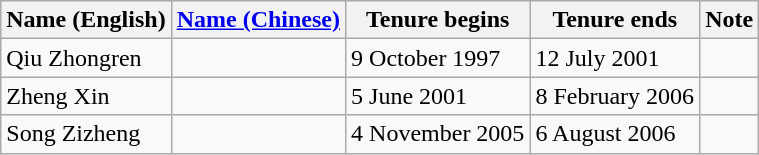<table class="wikitable">
<tr>
<th>Name (English)</th>
<th><a href='#'>Name (Chinese)</a></th>
<th>Tenure begins</th>
<th>Tenure ends</th>
<th>Note</th>
</tr>
<tr>
<td>Qiu Zhongren</td>
<td></td>
<td>9 October 1997</td>
<td>12 July 2001</td>
<td></td>
</tr>
<tr>
<td>Zheng Xin</td>
<td></td>
<td>5 June 2001</td>
<td>8 February 2006</td>
<td></td>
</tr>
<tr>
<td>Song Zizheng</td>
<td></td>
<td>4 November 2005</td>
<td>6 August 2006</td>
<td></td>
</tr>
</table>
